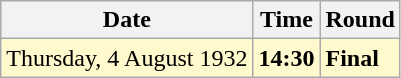<table class="wikitable">
<tr>
<th>Date</th>
<th>Time</th>
<th>Round</th>
</tr>
<tr style=background:lemonchiffon>
<td>Thursday, 4 August 1932</td>
<td><strong>14:30</strong></td>
<td><strong>Final</strong></td>
</tr>
</table>
